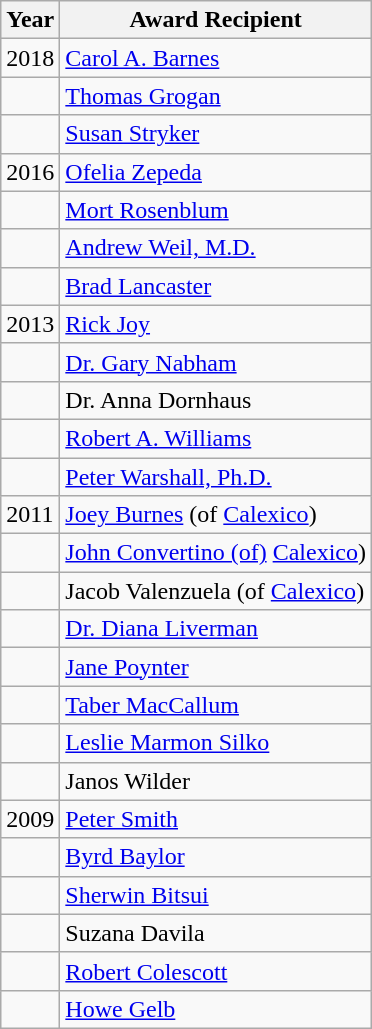<table class="wikitable">
<tr>
<th>Year</th>
<th>Award Recipient</th>
</tr>
<tr>
<td>2018</td>
<td><a href='#'>Carol A. Barnes</a></td>
</tr>
<tr>
<td></td>
<td><a href='#'>Thomas Grogan</a></td>
</tr>
<tr>
<td></td>
<td><a href='#'>Susan Stryker</a></td>
</tr>
<tr>
<td>2016</td>
<td><a href='#'>Ofelia Zepeda</a></td>
</tr>
<tr>
<td></td>
<td><a href='#'>Mort Rosenblum</a></td>
</tr>
<tr>
<td></td>
<td><a href='#'>Andrew Weil, M.D.</a></td>
</tr>
<tr>
<td></td>
<td><a href='#'>Brad Lancaster</a></td>
</tr>
<tr>
<td>2013</td>
<td><a href='#'>Rick Joy</a></td>
</tr>
<tr>
<td></td>
<td><a href='#'>Dr. Gary Nabham</a></td>
</tr>
<tr>
<td></td>
<td>Dr. Anna Dornhaus</td>
</tr>
<tr>
<td></td>
<td><a href='#'>Robert A. Williams</a></td>
</tr>
<tr>
<td></td>
<td><a href='#'>Peter Warshall, Ph.D.</a></td>
</tr>
<tr>
<td>2011</td>
<td><a href='#'>Joey Burnes</a> (of <a href='#'>Calexico</a>)</td>
</tr>
<tr>
<td></td>
<td><a href='#'>John Convertino (of)</a> <a href='#'>Calexico</a>)</td>
</tr>
<tr>
<td></td>
<td>Jacob Valenzuela (of <a href='#'>Calexico</a>)</td>
</tr>
<tr>
<td></td>
<td><a href='#'>Dr. Diana Liverman</a></td>
</tr>
<tr>
<td></td>
<td><a href='#'>Jane Poynter</a></td>
</tr>
<tr>
<td></td>
<td><a href='#'>Taber MacCallum</a></td>
</tr>
<tr>
<td></td>
<td><a href='#'>Leslie Marmon Silko</a></td>
</tr>
<tr>
<td></td>
<td>Janos Wilder</td>
</tr>
<tr>
<td>2009</td>
<td><a href='#'>Peter Smith</a></td>
</tr>
<tr>
<td></td>
<td><a href='#'>Byrd Baylor</a></td>
</tr>
<tr>
<td></td>
<td><a href='#'>Sherwin Bitsui</a></td>
</tr>
<tr>
<td></td>
<td>Suzana Davila</td>
</tr>
<tr>
<td></td>
<td><a href='#'>Robert Colescott</a></td>
</tr>
<tr>
<td></td>
<td><a href='#'>Howe Gelb</a></td>
</tr>
</table>
